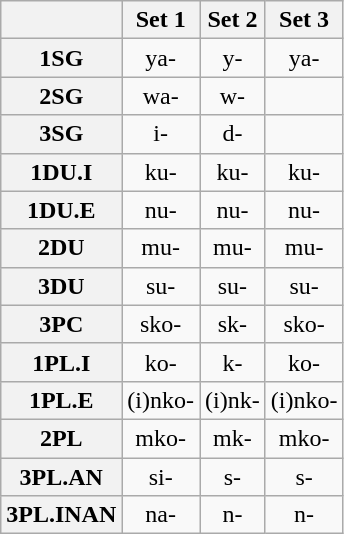<table class="wikitable">
<tr>
<th></th>
<th><strong>Set 1</strong></th>
<th><strong>Set 2</strong></th>
<th><strong>Set 3</strong></th>
</tr>
<tr>
<th>1SG</th>
<td align=center>ya-</td>
<td align=center>y-</td>
<td align=center>ya-</td>
</tr>
<tr>
<th>2SG</th>
<td align=center>wa-</td>
<td align=center>w-</td>
<td align=center></td>
</tr>
<tr>
<th>3SG</th>
<td align=center>i-</td>
<td align=center>d-</td>
<td align=center></td>
</tr>
<tr>
<th>1DU.I</th>
<td align=center>ku-</td>
<td align=center>ku-</td>
<td align=center>ku-</td>
</tr>
<tr>
<th>1DU.E</th>
<td align=center>nu-</td>
<td align=center>nu-</td>
<td align=center>nu-</td>
</tr>
<tr>
<th>2DU</th>
<td align=center>mu-</td>
<td align=center>mu-</td>
<td align=center>mu-</td>
</tr>
<tr>
<th>3DU</th>
<td align=center>su-</td>
<td align=center>su-</td>
<td align=center>su-</td>
</tr>
<tr>
<th>3PC</th>
<td align=center>sko-</td>
<td align=center>sk-</td>
<td align=center>sko-</td>
</tr>
<tr>
<th>1PL.I</th>
<td align=center>ko-</td>
<td align=center>k-</td>
<td align=center>ko-</td>
</tr>
<tr>
<th>1PL.E</th>
<td align=center>(i)nko-</td>
<td align=center>(i)nk-</td>
<td align=center>(i)nko-</td>
</tr>
<tr>
<th>2PL</th>
<td align=center>mko-</td>
<td align=center>mk-</td>
<td align=center>mko-</td>
</tr>
<tr>
<th>3PL.AN</th>
<td align=center>si-</td>
<td align=center>s-</td>
<td align=center>s-</td>
</tr>
<tr>
<th>3PL.INAN</th>
<td align=center>na-</td>
<td align=center>n-</td>
<td align=center>n-</td>
</tr>
</table>
